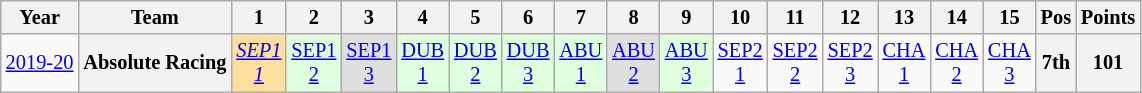<table class="wikitable" style="text-align:center; font-size:85%">
<tr>
<th>Year</th>
<th>Team</th>
<th>1</th>
<th>2</th>
<th>3</th>
<th>4</th>
<th>5</th>
<th>6</th>
<th>7</th>
<th>8</th>
<th>9</th>
<th>10</th>
<th>11</th>
<th>12</th>
<th>13</th>
<th>14</th>
<th>15</th>
<th>Pos</th>
<th>Points</th>
</tr>
<tr>
<td nowrap><a href='#'>2019-20</a></td>
<th nowrap>Absolute Racing</th>
<td style="background:#FFDF9F;"><em><a href='#'>SEP1<br>1</a></em><br></td>
<td style="background:#DFFFDF;"><a href='#'>SEP1<br>2</a><br></td>
<td style="background:#DFDFDF;"><a href='#'>SEP1<br>3</a><br></td>
<td style="background:#DFFFDF;"><a href='#'>DUB<br>1</a><br></td>
<td style="background:#DFFFDF;"><a href='#'>DUB<br>2</a><br></td>
<td style="background:#DFFFDF;"><a href='#'>DUB<br>3</a><br></td>
<td style="background:#DFFFDF;"><a href='#'>ABU<br>1</a><br></td>
<td style="background:#DFDFDF;"><a href='#'>ABU<br>2</a><br></td>
<td style="background:#DFFFDF;"><a href='#'>ABU<br>3</a><br></td>
<td><a href='#'>SEP2<br>1</a></td>
<td><a href='#'>SEP2<br>2</a></td>
<td><a href='#'>SEP2<br>3</a></td>
<td><a href='#'>CHA<br>1</a></td>
<td><a href='#'>CHA<br>2</a></td>
<td><a href='#'>CHA<br>3</a></td>
<th>7th</th>
<th>101</th>
</tr>
</table>
